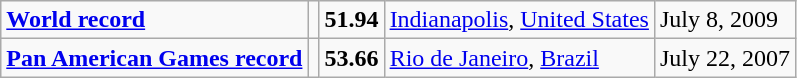<table class="wikitable">
<tr>
<td><strong><a href='#'>World record</a></strong></td>
<td></td>
<td><strong>51.94</strong></td>
<td><a href='#'>Indianapolis</a>, <a href='#'>United States</a></td>
<td>July 8, 2009</td>
</tr>
<tr>
<td><strong><a href='#'>Pan American Games record</a></strong></td>
<td></td>
<td><strong>53.66</strong></td>
<td><a href='#'>Rio de Janeiro</a>, <a href='#'>Brazil</a></td>
<td>July 22, 2007</td>
</tr>
</table>
